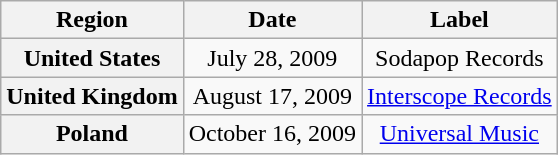<table class="wikitable plainrowheaders" style="text-align:center;" border="1">
<tr>
<th scope="col">Region</th>
<th scope="col">Date</th>
<th scope="col">Label</th>
</tr>
<tr>
<th scope="row">United States</th>
<td>July 28, 2009</td>
<td>Sodapop Records</td>
</tr>
<tr>
<th scope="row">United Kingdom</th>
<td>August 17, 2009</td>
<td><a href='#'>Interscope Records</a></td>
</tr>
<tr>
<th scope="row">Poland</th>
<td>October 16, 2009</td>
<td><a href='#'>Universal Music</a></td>
</tr>
</table>
